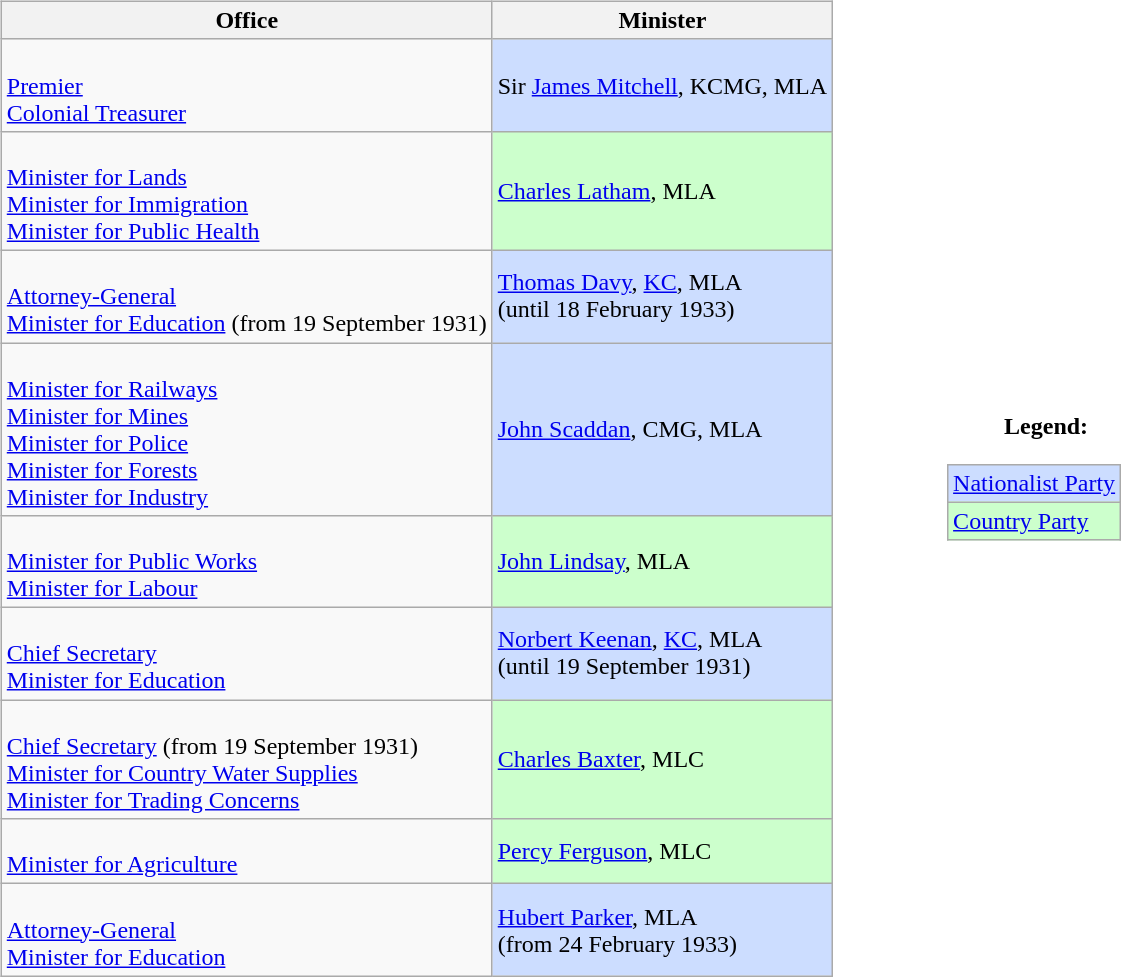<table>
<tr>
<td align=center width=70%><br><table class="wikitable">
<tr>
<th>Office</th>
<th>Minister</th>
</tr>
<tr>
<td><br><a href='#'>Premier</a><br>
<a href='#'>Colonial Treasurer</a><br></td>
<td style="background:#CCDDFF">Sir <a href='#'>James Mitchell</a>, KCMG, MLA</td>
</tr>
<tr>
<td><br><a href='#'>Minister for Lands</a><br>
<a href='#'>Minister for Immigration</a><br>
<a href='#'>Minister for Public Health</a><br></td>
<td style="background:#CCFFCC"><a href='#'>Charles Latham</a>, MLA</td>
</tr>
<tr>
<td><br><a href='#'>Attorney-General</a><br>
<a href='#'>Minister for Education</a> (from 19 September 1931)<br></td>
<td style="background:#CCDDFF"><a href='#'>Thomas Davy</a>, <a href='#'>KC</a>, MLA<br>(until 18 February 1933)</td>
</tr>
<tr>
<td><br><a href='#'>Minister for Railways</a><br>
<a href='#'>Minister for Mines</a><br>
<a href='#'>Minister for Police</a><br>
<a href='#'>Minister for Forests</a><br>
<a href='#'>Minister for Industry</a><br></td>
<td style="background:#CCDDFF"><a href='#'>John Scaddan</a>, CMG, MLA</td>
</tr>
<tr>
<td><br><a href='#'>Minister for Public Works</a><br>
<a href='#'>Minister for Labour</a><br></td>
<td style="background:#CCFFCC"><a href='#'>John Lindsay</a>, MLA</td>
</tr>
<tr>
<td><br><a href='#'>Chief Secretary</a><br>
<a href='#'>Minister for Education</a><br></td>
<td style="background:#CCDDFF"><a href='#'>Norbert Keenan</a>, <a href='#'>KC</a>, MLA<br>(until 19 September 1931)</td>
</tr>
<tr>
<td><br><a href='#'>Chief Secretary</a> (from 19 September 1931)<br>
<a href='#'>Minister for Country Water Supplies</a><br>
<a href='#'>Minister for Trading Concerns</a></td>
<td style="background:#CCFFCC"><a href='#'>Charles Baxter</a>, MLC</td>
</tr>
<tr>
<td><br><a href='#'>Minister for Agriculture</a><br></td>
<td style="background:#CCFFCC"><a href='#'>Percy Ferguson</a>, MLC</td>
</tr>
<tr>
<td><br><a href='#'>Attorney-General</a><br>
<a href='#'>Minister for Education</a><br></td>
<td style="background:#CCDDFF"><a href='#'>Hubert Parker</a>, MLA<br>(from 24 February 1933)</td>
</tr>
</table>
</td>
<td align=center width=30%><br><strong>Legend:</strong><table class="wikitable">
<tr>
<td style="background:#CCDDFF"><a href='#'>Nationalist Party</a></td>
</tr>
<tr>
<td style="background:#CCFFCC"><a href='#'>Country Party</a></td>
</tr>
</table>
</td>
</tr>
</table>
